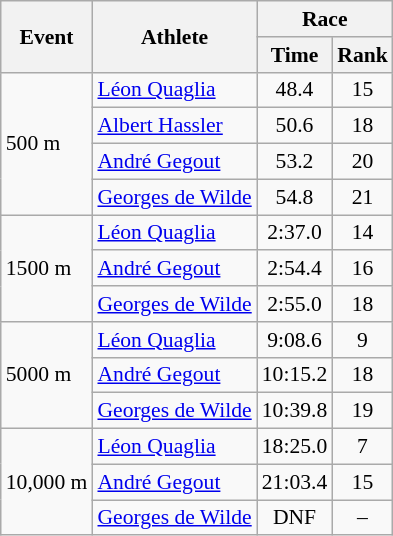<table class="wikitable" border="1" style="font-size:90%">
<tr>
<th rowspan=2>Event</th>
<th rowspan=2>Athlete</th>
<th colspan=2>Race</th>
</tr>
<tr>
<th>Time</th>
<th>Rank</th>
</tr>
<tr>
<td rowspan=4>500 m</td>
<td><a href='#'>Léon Quaglia</a></td>
<td align=center>48.4</td>
<td align=center>15</td>
</tr>
<tr>
<td><a href='#'>Albert Hassler</a></td>
<td align=center>50.6</td>
<td align=center>18</td>
</tr>
<tr>
<td><a href='#'>André Gegout</a></td>
<td align=center>53.2</td>
<td align=center>20</td>
</tr>
<tr>
<td><a href='#'>Georges de Wilde</a></td>
<td align=center>54.8</td>
<td align=center>21</td>
</tr>
<tr>
<td rowspan=3>1500 m</td>
<td><a href='#'>Léon Quaglia</a></td>
<td align=center>2:37.0</td>
<td align=center>14</td>
</tr>
<tr>
<td><a href='#'>André Gegout</a></td>
<td align=center>2:54.4</td>
<td align=center>16</td>
</tr>
<tr>
<td><a href='#'>Georges de Wilde</a></td>
<td align=center>2:55.0</td>
<td align=center>18</td>
</tr>
<tr>
<td rowspan=3>5000 m</td>
<td><a href='#'>Léon Quaglia</a></td>
<td align=center>9:08.6</td>
<td align=center>9</td>
</tr>
<tr>
<td><a href='#'>André Gegout</a></td>
<td align=center>10:15.2</td>
<td align=center>18</td>
</tr>
<tr>
<td><a href='#'>Georges de Wilde</a></td>
<td align=center>10:39.8</td>
<td align=center>19</td>
</tr>
<tr>
<td rowspan=3>10,000 m</td>
<td><a href='#'>Léon Quaglia</a></td>
<td align=center>18:25.0</td>
<td align=center>7</td>
</tr>
<tr>
<td><a href='#'>André Gegout</a></td>
<td align=center>21:03.4</td>
<td align=center>15</td>
</tr>
<tr>
<td><a href='#'>Georges de Wilde</a></td>
<td align=center>DNF</td>
<td align=center>–</td>
</tr>
</table>
